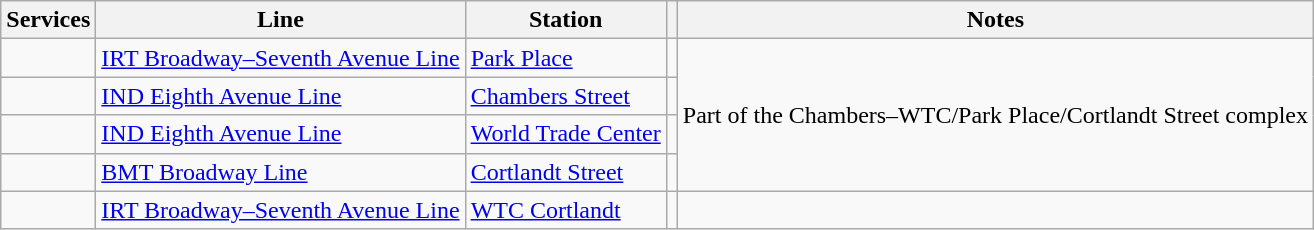<table class="wikitable">
<tr>
<th>Services</th>
<th>Line</th>
<th>Station</th>
<th></th>
<th>Notes</th>
</tr>
<tr>
<td><strong></strong></td>
<td><a href='#'>IRT Broadway–Seventh Avenue Line</a></td>
<td><a href='#'>Park Place</a></td>
<td></td>
<td rowspan=4>Part of the Chambers–WTC/Park Place/Cortlandt Street complex</td>
</tr>
<tr>
<td><strong></strong></td>
<td><a href='#'>IND Eighth Avenue Line</a></td>
<td><a href='#'>Chambers Street</a></td>
<td></td>
</tr>
<tr>
<td><strong></strong></td>
<td><a href='#'>IND Eighth Avenue Line</a></td>
<td><a href='#'>World Trade Center</a></td>
<td></td>
</tr>
<tr>
<td><strong></strong></td>
<td><a href='#'>BMT Broadway Line</a></td>
<td><a href='#'>Cortlandt Street</a></td>
<td></td>
</tr>
<tr>
<td><strong></strong></td>
<td><a href='#'>IRT Broadway–Seventh Avenue Line</a></td>
<td><a href='#'>WTC Cortlandt</a></td>
<td></td>
<td></td>
</tr>
</table>
